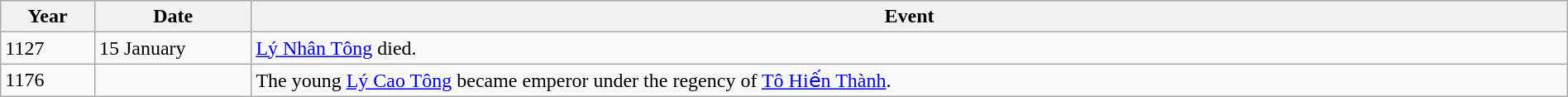<table class="wikitable" width="100%">
<tr>
<th style="width:6%">Year</th>
<th style="width:10%">Date</th>
<th>Event</th>
</tr>
<tr>
<td>1127</td>
<td>15 January</td>
<td><a href='#'>Lý Nhân Tông</a> died.</td>
</tr>
<tr>
<td>1176</td>
<td></td>
<td>The young <a href='#'>Lý Cao Tông</a> became emperor under the regency of <a href='#'>Tô Hiến Thành</a>.</td>
</tr>
</table>
